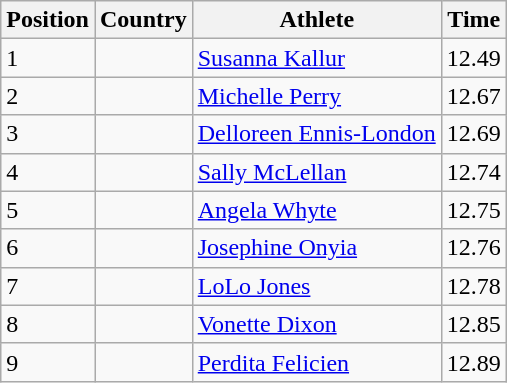<table class="wikitable">
<tr>
<th>Position</th>
<th>Country</th>
<th>Athlete</th>
<th>Time</th>
</tr>
<tr>
<td>1</td>
<td></td>
<td><a href='#'>Susanna Kallur</a></td>
<td>12.49</td>
</tr>
<tr>
<td>2</td>
<td></td>
<td><a href='#'>Michelle Perry</a></td>
<td>12.67</td>
</tr>
<tr>
<td>3</td>
<td></td>
<td><a href='#'>Delloreen Ennis-London</a></td>
<td>12.69</td>
</tr>
<tr>
<td>4</td>
<td></td>
<td><a href='#'>Sally McLellan</a></td>
<td>12.74</td>
</tr>
<tr>
<td>5</td>
<td></td>
<td><a href='#'>Angela Whyte</a></td>
<td>12.75</td>
</tr>
<tr>
<td>6</td>
<td></td>
<td><a href='#'>Josephine Onyia</a></td>
<td>12.76</td>
</tr>
<tr>
<td>7</td>
<td></td>
<td><a href='#'>LoLo Jones</a></td>
<td>12.78</td>
</tr>
<tr>
<td>8</td>
<td></td>
<td><a href='#'>Vonette Dixon</a></td>
<td>12.85</td>
</tr>
<tr>
<td>9</td>
<td></td>
<td><a href='#'>Perdita Felicien</a></td>
<td>12.89</td>
</tr>
</table>
